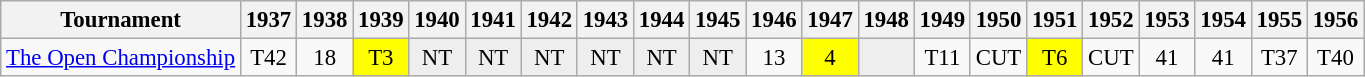<table class="wikitable" style="font-size:95%;text-align:center;">
<tr>
<th>Tournament</th>
<th>1937</th>
<th>1938</th>
<th>1939</th>
<th>1940</th>
<th>1941</th>
<th>1942</th>
<th>1943</th>
<th>1944</th>
<th>1945</th>
<th>1946</th>
<th>1947</th>
<th>1948</th>
<th>1949</th>
<th>1950</th>
<th>1951</th>
<th>1952</th>
<th>1953</th>
<th>1954</th>
<th>1955</th>
<th>1956</th>
</tr>
<tr>
<td align=left><a href='#'>The Open Championship</a></td>
<td>T42</td>
<td>18</td>
<td align="center" style="background:yellow;">T3</td>
<td style="background:#eeeeee;">NT</td>
<td style="background:#eeeeee;">NT</td>
<td style="background:#eeeeee;">NT</td>
<td style="background:#eeeeee;">NT</td>
<td style="background:#eeeeee;">NT</td>
<td style="background:#eeeeee;">NT</td>
<td>13</td>
<td align="center" style="background:yellow;">4</td>
<td style="background:#eeeeee;"></td>
<td>T11</td>
<td>CUT</td>
<td align="center" style="background:yellow;">T6</td>
<td>CUT</td>
<td>41</td>
<td>41</td>
<td>T37</td>
<td>T40</td>
</tr>
</table>
